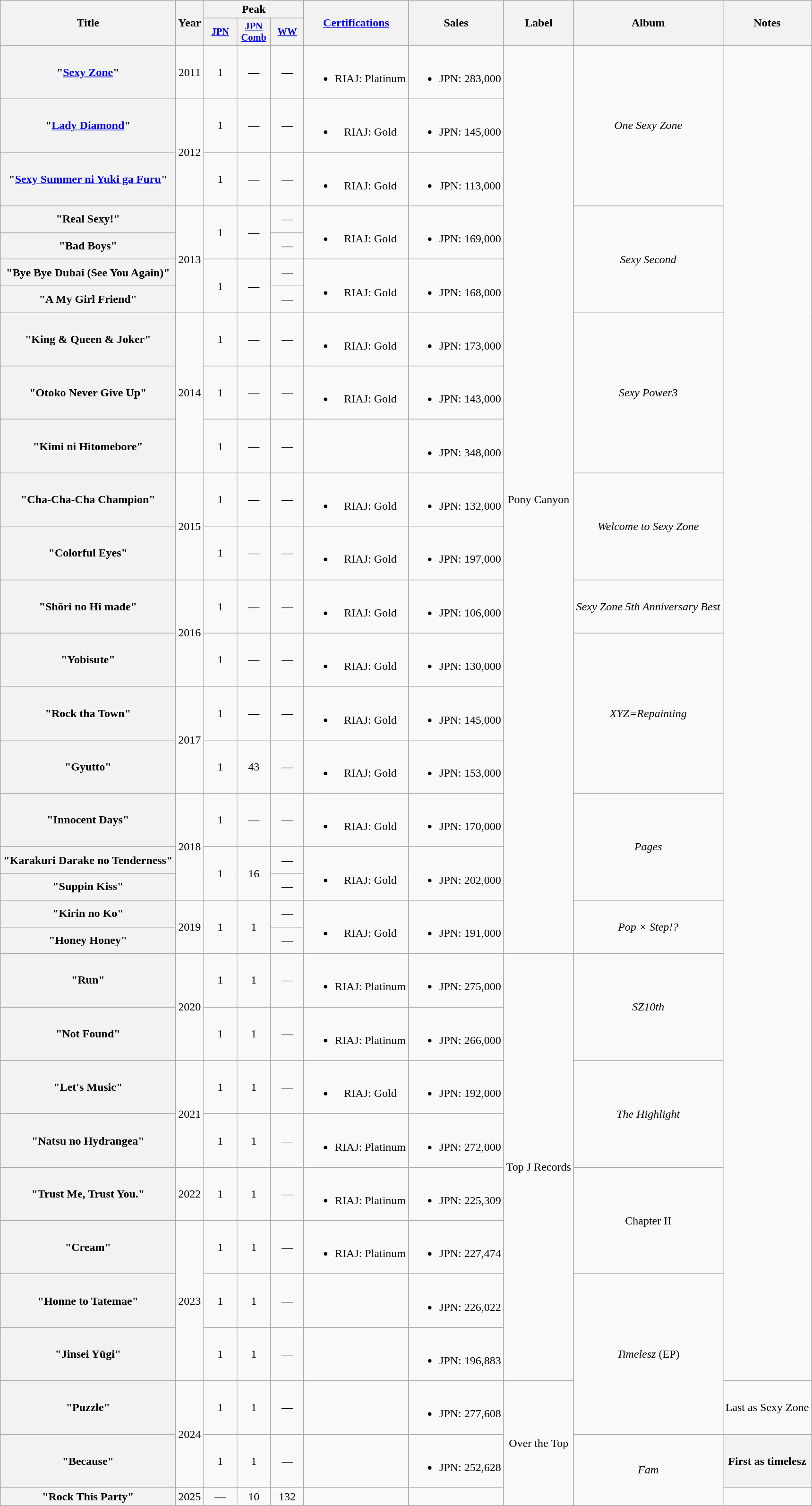<table class="wikitable plainrowheaders" style="text-align:center;">
<tr>
<th scope="colw" rowspan="2" style="width:15em;">Title</th>
<th scope="col" rowspan="2">Year</th>
<th scope="col" colspan="3">Peak</th>
<th scope="col" rowspan="2"><a href='#'>Certifications</a></th>
<th scope="col" rowspan="2">Sales</th>
<th rowspan="2">Label</th>
<th rowspan="2" scope="col">Album</th>
<th rowspan="2" scope="col">Notes</th>
</tr>
<tr>
<th scope="col" style="width:3em;font-size:85%;"><a href='#'>JPN</a><br></th>
<th scope="col" style="width:3em;font-size:85%;"><a href='#'>JPN<br>Comb</a><br></th>
<th scope="col" style="width:3em;font-size:85%;"><a href='#'>WW</a><br></th>
</tr>
<tr>
<th scope="row">"<a href='#'>Sexy Zone</a>"</th>
<td>2011</td>
<td>1</td>
<td>—</td>
<td>—</td>
<td><br><ul><li>RIAJ: Platinum</li></ul></td>
<td><br><ul><li>JPN: 283,000</li></ul></td>
<td rowspan="21">Pony Canyon</td>
<td rowspan="3"><em>One Sexy Zone</em></td>
</tr>
<tr>
<th scope="row">"<a href='#'>Lady Diamond</a>"</th>
<td rowspan="2">2012</td>
<td>1</td>
<td>—</td>
<td>—</td>
<td><br><ul><li>RIAJ: Gold</li></ul></td>
<td><br><ul><li>JPN: 145,000</li></ul></td>
</tr>
<tr>
<th scope="row">"<a href='#'>Sexy Summer ni Yuki ga Furu</a>"</th>
<td>1</td>
<td>—</td>
<td>—</td>
<td><br><ul><li>RIAJ: Gold</li></ul></td>
<td><br><ul><li>JPN: 113,000</li></ul></td>
</tr>
<tr>
<th scope="row">"Real Sexy!"</th>
<td rowspan="4">2013</td>
<td rowspan="2">1</td>
<td rowspan="2">—</td>
<td>—</td>
<td rowspan="2"><br><ul><li>RIAJ: Gold</li></ul></td>
<td rowspan="2"><br><ul><li>JPN: 169,000</li></ul></td>
<td rowspan="4"><em>Sexy Second</em></td>
</tr>
<tr>
<th scope="row">"Bad Boys"</th>
<td>—</td>
</tr>
<tr>
<th scope="row">"Bye Bye Dubai (See You Again)"</th>
<td rowspan="2">1</td>
<td rowspan="2">—</td>
<td>—</td>
<td rowspan="2"><br><ul><li>RIAJ: Gold</li></ul></td>
<td rowspan="2"><br><ul><li>JPN: 168,000</li></ul></td>
</tr>
<tr>
<th scope="row">"A My Girl Friend"</th>
<td>—</td>
</tr>
<tr>
<th scope="row">"King & Queen & Joker"</th>
<td rowspan="3">2014</td>
<td>1</td>
<td>—</td>
<td>—</td>
<td><br><ul><li>RIAJ: Gold</li></ul></td>
<td><br><ul><li>JPN: 173,000</li></ul></td>
<td rowspan="3"><em>Sexy Power3</em></td>
</tr>
<tr>
<th scope="row">"Otoko Never Give Up"</th>
<td>1</td>
<td>—</td>
<td>—</td>
<td><br><ul><li>RIAJ: Gold</li></ul></td>
<td><br><ul><li>JPN: 143,000</li></ul></td>
</tr>
<tr>
<th scope="row">"Kimi ni Hitomebore"</th>
<td>1</td>
<td>—</td>
<td>—</td>
<td></td>
<td><br><ul><li>JPN: 348,000</li></ul></td>
</tr>
<tr>
<th scope="row">"Cha-Cha-Cha Champion"</th>
<td rowspan="2">2015</td>
<td>1</td>
<td>—</td>
<td>—</td>
<td><br><ul><li>RIAJ: Gold</li></ul></td>
<td><br><ul><li>JPN: 132,000</li></ul></td>
<td rowspan="2"><em>Welcome to Sexy Zone</em></td>
</tr>
<tr>
<th scope="row">"Colorful Eyes"</th>
<td>1</td>
<td>—</td>
<td>—</td>
<td><br><ul><li>RIAJ: Gold</li></ul></td>
<td><br><ul><li>JPN: 197,000</li></ul></td>
</tr>
<tr>
<th scope="row">"Shōri no Hi made"</th>
<td rowspan="2">2016</td>
<td>1</td>
<td>—</td>
<td>—</td>
<td><br><ul><li>RIAJ: Gold</li></ul></td>
<td><br><ul><li>JPN: 106,000</li></ul></td>
<td><em>Sexy Zone 5th Anniversary Best</em></td>
</tr>
<tr>
<th scope="row">"Yobisute"</th>
<td>1</td>
<td>—</td>
<td>—</td>
<td><br><ul><li>RIAJ: Gold</li></ul></td>
<td><br><ul><li>JPN: 130,000</li></ul></td>
<td rowspan="3"><em>XYZ=Repainting</em></td>
</tr>
<tr>
<th scope="row">"Rock tha Town"</th>
<td rowspan="2">2017</td>
<td>1</td>
<td>—</td>
<td>—</td>
<td><br><ul><li>RIAJ: Gold</li></ul></td>
<td><br><ul><li>JPN: 145,000</li></ul></td>
</tr>
<tr>
<th scope="row">"Gyutto"</th>
<td>1</td>
<td>43</td>
<td>—</td>
<td><br><ul><li>RIAJ: Gold</li></ul></td>
<td><br><ul><li>JPN: 153,000</li></ul></td>
</tr>
<tr>
<th scope="row">"Innocent Days"</th>
<td rowspan="3">2018</td>
<td>1</td>
<td>—</td>
<td>—</td>
<td><br><ul><li>RIAJ: Gold</li></ul></td>
<td><br><ul><li>JPN: 170,000</li></ul></td>
<td rowspan="3"><em>Pages</em></td>
</tr>
<tr>
<th scope="row">"Karakuri Darake no Tenderness"</th>
<td rowspan="2">1</td>
<td rowspan="2">16</td>
<td>—</td>
<td rowspan="2"><br><ul><li>RIAJ: Gold</li></ul></td>
<td rowspan="2"><br><ul><li>JPN: 202,000</li></ul></td>
</tr>
<tr>
<th scope="row">"Suppin Kiss"</th>
<td>—</td>
</tr>
<tr>
<th scope="row">"Kirin no Ko"</th>
<td rowspan="2">2019</td>
<td rowspan="2">1</td>
<td rowspan="2">1</td>
<td>—</td>
<td rowspan="2"><br><ul><li>RIAJ: Gold</li></ul></td>
<td rowspan="2"><br><ul><li>JPN: 191,000</li></ul></td>
<td rowspan="2"><em>Pop × Step!?</em></td>
</tr>
<tr>
<th scope="row">"Honey Honey"</th>
<td>—</td>
</tr>
<tr>
<th scope="row">"Run"</th>
<td rowspan="2">2020</td>
<td>1</td>
<td>1</td>
<td>—</td>
<td><br><ul><li>RIAJ: Platinum</li></ul></td>
<td><br><ul><li>JPN: 275,000</li></ul></td>
<td rowspan="8">Top J Records</td>
<td rowspan="2"><em>SZ10th</em></td>
</tr>
<tr>
<th scope="row">"Not Found"</th>
<td>1</td>
<td>1</td>
<td>—</td>
<td><br><ul><li>RIAJ: Platinum</li></ul></td>
<td><br><ul><li>JPN: 266,000</li></ul></td>
</tr>
<tr>
<th scope="row">"Let's Music"</th>
<td rowspan="2">2021</td>
<td>1</td>
<td>1</td>
<td>—</td>
<td><br><ul><li>RIAJ: Gold</li></ul></td>
<td><br><ul><li>JPN: 192,000</li></ul></td>
<td rowspan="2"><em>The Highlight</em></td>
</tr>
<tr>
<th scope="row">"Natsu no Hydrangea"</th>
<td>1</td>
<td>1</td>
<td>—</td>
<td><br><ul><li>RIAJ: Platinum</li></ul></td>
<td><br><ul><li>JPN: 272,000</li></ul></td>
</tr>
<tr>
<th scope="row">"Trust Me, Trust You."</th>
<td>2022</td>
<td>1</td>
<td>1</td>
<td>—</td>
<td><br><ul><li>RIAJ: Platinum</li></ul></td>
<td><br><ul><li>JPN: 225,309</li></ul></td>
<td rowspan="2">Chapter II</td>
</tr>
<tr>
<th scope="row">"Cream"</th>
<td rowspan="3">2023</td>
<td>1</td>
<td>1</td>
<td>—</td>
<td><br><ul><li>RIAJ: Platinum</li></ul></td>
<td><br><ul><li>JPN: 227,474</li></ul></td>
</tr>
<tr>
<th scope="row">"Honne to Tatemae"</th>
<td>1</td>
<td>1</td>
<td>—</td>
<td></td>
<td><br><ul><li>JPN: 226,022</li></ul></td>
<td rowspan="3"><em>Timelesz</em> (EP)</td>
</tr>
<tr>
<th scope="row">"Jinsei Yūgi"</th>
<td>1</td>
<td>1</td>
<td>—</td>
<td></td>
<td><br><ul><li>JPN: 196,883</li></ul></td>
</tr>
<tr>
<th scope="row">"Puzzle"</th>
<td rowspan="2">2024</td>
<td>1</td>
<td>1</td>
<td>—</td>
<td></td>
<td><br><ul><li>JPN: 277,608</li></ul></td>
<td rowspan="3">Over the Top</td>
<td>Last as Sexy Zone</td>
</tr>
<tr>
<th scope="row">"Because"</th>
<td>1</td>
<td>1</td>
<td>—</td>
<td></td>
<td><br><ul><li>JPN: 252,628</li></ul></td>
<td rowspan="2"><em>Fam</em></td>
<th scope="row">First as timelesz</th>
</tr>
<tr>
<th scope="row">"Rock This Party"</th>
<td>2025</td>
<td>—</td>
<td>10</td>
<td>132</td>
<td></td>
<td></td>
<td></td>
</tr>
</table>
